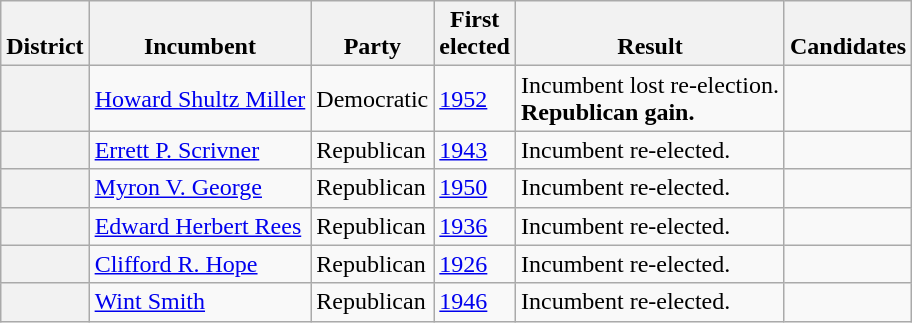<table class=wikitable>
<tr valign=bottom>
<th>District</th>
<th>Incumbent</th>
<th>Party</th>
<th>First<br>elected</th>
<th>Result</th>
<th>Candidates</th>
</tr>
<tr>
<th></th>
<td><a href='#'>Howard Shultz Miller</a></td>
<td>Democratic</td>
<td><a href='#'>1952</a></td>
<td>Incumbent lost re-election.<br><strong>Republican gain.</strong></td>
<td nowrap></td>
</tr>
<tr>
<th></th>
<td><a href='#'>Errett P. Scrivner</a></td>
<td>Republican</td>
<td><a href='#'>1943</a></td>
<td>Incumbent re-elected.</td>
<td nowrap></td>
</tr>
<tr>
<th></th>
<td><a href='#'>Myron V. George</a></td>
<td>Republican</td>
<td><a href='#'>1950</a></td>
<td>Incumbent re-elected.</td>
<td nowrap></td>
</tr>
<tr>
<th></th>
<td><a href='#'>Edward Herbert Rees</a></td>
<td>Republican</td>
<td><a href='#'>1936</a></td>
<td>Incumbent re-elected.</td>
<td nowrap></td>
</tr>
<tr>
<th></th>
<td><a href='#'>Clifford R. Hope</a></td>
<td>Republican</td>
<td><a href='#'>1926</a></td>
<td>Incumbent re-elected.</td>
<td nowrap></td>
</tr>
<tr>
<th></th>
<td><a href='#'>Wint Smith</a></td>
<td>Republican</td>
<td><a href='#'>1946</a></td>
<td>Incumbent re-elected.</td>
<td nowrap></td>
</tr>
</table>
